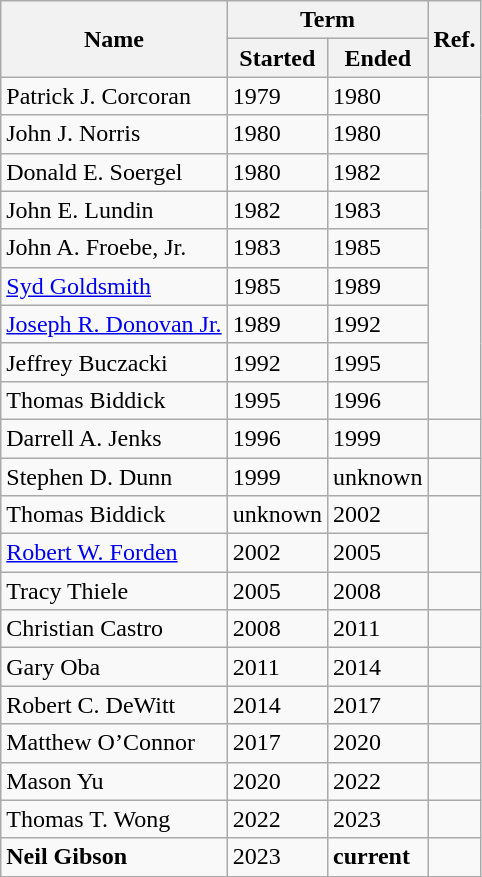<table class="wikitable sortable">
<tr>
<th rowspan="2">Name</th>
<th colspan="2">Term</th>
<th rowspan="2" class="unsortable">Ref.</th>
</tr>
<tr>
<th>Started</th>
<th>Ended</th>
</tr>
<tr>
<td>Patrick J. Corcoran</td>
<td>1979</td>
<td>1980</td>
<td rowspan="9"></td>
</tr>
<tr>
<td>John J. Norris</td>
<td>1980</td>
<td>1980</td>
</tr>
<tr>
<td>Donald E. Soergel</td>
<td>1980</td>
<td>1982</td>
</tr>
<tr>
<td>John E. Lundin</td>
<td>1982</td>
<td>1983</td>
</tr>
<tr>
<td>John A. Froebe, Jr.</td>
<td>1983</td>
<td>1985</td>
</tr>
<tr>
<td><a href='#'>Syd Goldsmith</a></td>
<td>1985</td>
<td>1989</td>
</tr>
<tr>
<td><a href='#'>Joseph R. Donovan Jr.</a></td>
<td>1989</td>
<td>1992</td>
</tr>
<tr>
<td>Jeffrey Buczacki</td>
<td>1992</td>
<td>1995</td>
</tr>
<tr>
<td>Thomas Biddick</td>
<td>1995</td>
<td>1996</td>
</tr>
<tr>
<td>Darrell A. Jenks</td>
<td>1996</td>
<td>1999</td>
<td></td>
</tr>
<tr>
<td>Stephen D. Dunn</td>
<td>1999</td>
<td>unknown</td>
<td></td>
</tr>
<tr>
<td>Thomas Biddick</td>
<td>unknown</td>
<td>2002</td>
<td rowspan="2"></td>
</tr>
<tr>
<td><a href='#'>Robert W. Forden</a></td>
<td>2002</td>
<td>2005</td>
</tr>
<tr>
<td>Tracy Thiele</td>
<td>2005</td>
<td>2008</td>
<td></td>
</tr>
<tr>
<td>Christian Castro</td>
<td>2008</td>
<td>2011</td>
<td></td>
</tr>
<tr>
<td>Gary Oba</td>
<td>2011</td>
<td>2014</td>
<td></td>
</tr>
<tr>
<td>Robert C. DeWitt</td>
<td>2014</td>
<td>2017</td>
<td></td>
</tr>
<tr>
<td>Matthew O’Connor</td>
<td>2017</td>
<td>2020</td>
<td></td>
</tr>
<tr>
<td>Mason Yu</td>
<td>2020</td>
<td>2022</td>
<td></td>
</tr>
<tr>
<td>Thomas T. Wong</td>
<td>2022</td>
<td>2023</td>
<td></td>
</tr>
<tr>
<td><strong>Neil Gibson</strong></td>
<td>2023</td>
<td><strong>current</strong></td>
<td></td>
</tr>
</table>
